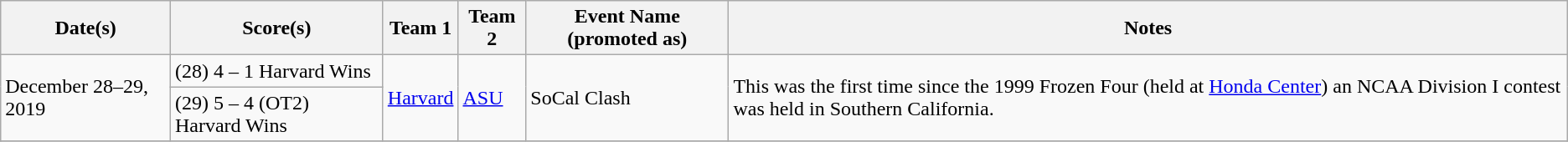<table class="wikitable">
<tr>
<th><strong>Date(s)</strong></th>
<th>Score(s)</th>
<th>Team 1</th>
<th>Team 2</th>
<th>Event Name (promoted as)</th>
<th>Notes</th>
</tr>
<tr>
<td rowspan="2">December 28–29, 2019</td>
<td>(28) 4 – 1 Harvard Wins </td>
<td rowspan="2"><a href='#'>Harvard</a></td>
<td rowspan="2"><a href='#'>ASU</a></td>
<td rowspan="2">SoCal Clash</td>
<td rowspan="2">This was the first time since the 1999 Frozen Four (held at <a href='#'>Honda Center</a>) an NCAA Division I contest was held in Southern California.</td>
</tr>
<tr>
<td>(29) 5 – 4 (OT2) Harvard Wins</td>
</tr>
<tr>
</tr>
</table>
